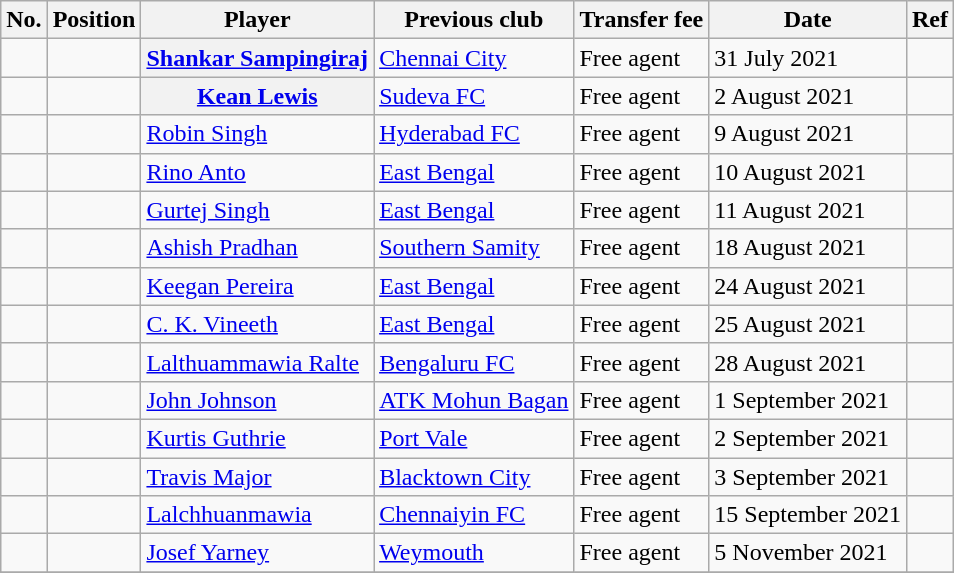<table class="wikitable plainrowheaders" style="text-align:center; text-align:left">
<tr>
<th>No.</th>
<th scope="col">Position</th>
<th scope="col">Player</th>
<th scope="col">Previous club</th>
<th scope="col">Transfer fee</th>
<th scope="col">Date</th>
<th scope="col">Ref</th>
</tr>
<tr>
<td></td>
<td></td>
<th scope="row"> <a href='#'>Shankar Sampingiraj</a></th>
<td> <a href='#'>Chennai City</a></td>
<td>Free agent</td>
<td>31 July 2021</td>
<td></td>
</tr>
<tr>
<td></td>
<td></td>
<th scope="row"> <a href='#'>Kean Lewis</a></th>
<td> <a href='#'>Sudeva FC</a></td>
<td>Free agent</td>
<td>2 August 2021</td>
<td></td>
</tr>
<tr>
<td></td>
<td></td>
<td> <a href='#'>Robin Singh</a></td>
<td> <a href='#'>Hyderabad FC</a></td>
<td>Free agent</td>
<td>9 August 2021</td>
<td></td>
</tr>
<tr>
<td></td>
<td></td>
<td> <a href='#'>Rino Anto</a></td>
<td> <a href='#'>East Bengal</a></td>
<td>Free agent</td>
<td>10 August 2021</td>
<td></td>
</tr>
<tr>
<td></td>
<td></td>
<td> <a href='#'>Gurtej Singh</a></td>
<td> <a href='#'>East Bengal</a></td>
<td>Free agent</td>
<td>11 August 2021</td>
<td></td>
</tr>
<tr>
<td></td>
<td></td>
<td> <a href='#'>Ashish Pradhan</a></td>
<td> <a href='#'>Southern Samity</a></td>
<td>Free agent</td>
<td>18 August 2021</td>
<td></td>
</tr>
<tr>
<td></td>
<td></td>
<td> <a href='#'>Keegan Pereira</a></td>
<td> <a href='#'>East Bengal</a></td>
<td>Free agent</td>
<td>24 August 2021</td>
<td></td>
</tr>
<tr>
<td></td>
<td></td>
<td> <a href='#'>C. K. Vineeth</a></td>
<td> <a href='#'>East Bengal</a></td>
<td>Free agent</td>
<td>25 August 2021</td>
<td></td>
</tr>
<tr>
<td></td>
<td></td>
<td> <a href='#'>Lalthuammawia Ralte</a></td>
<td> <a href='#'>Bengaluru FC</a></td>
<td>Free agent</td>
<td>28 August 2021</td>
<td></td>
</tr>
<tr>
<td></td>
<td></td>
<td> <a href='#'>John Johnson</a></td>
<td> <a href='#'>ATK Mohun Bagan</a></td>
<td>Free agent</td>
<td>1 September 2021</td>
<td></td>
</tr>
<tr>
<td></td>
<td></td>
<td> <a href='#'>Kurtis Guthrie</a></td>
<td> <a href='#'>Port Vale</a></td>
<td>Free agent</td>
<td>2 September 2021</td>
<td></td>
</tr>
<tr>
<td></td>
<td></td>
<td> <a href='#'>Travis Major</a></td>
<td> <a href='#'>Blacktown City</a></td>
<td>Free agent</td>
<td>3 September 2021</td>
<td></td>
</tr>
<tr>
<td></td>
<td></td>
<td> <a href='#'>Lalchhuanmawia</a></td>
<td> <a href='#'>Chennaiyin FC</a></td>
<td>Free agent</td>
<td>15 September 2021</td>
<td></td>
</tr>
<tr>
<td></td>
<td></td>
<td> <a href='#'>Josef Yarney</a></td>
<td> <a href='#'>Weymouth</a></td>
<td>Free agent</td>
<td>5 November 2021</td>
<td></td>
</tr>
<tr>
</tr>
</table>
